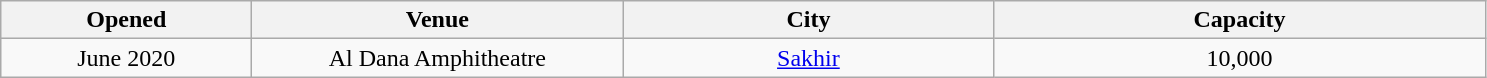<table class="sortable wikitable" style="text-align:center;">
<tr>
<th scope="col" style="width:10em;">Opened</th>
<th scope="col" style="width:15em;">Venue</th>
<th scope="col" style="width:15em;">City</th>
<th scope="col" style="width:20em;">Capacity</th>
</tr>
<tr>
<td>June 2020</td>
<td>Al Dana Amphitheatre</td>
<td><a href='#'>Sakhir</a></td>
<td>10,000</td>
</tr>
</table>
